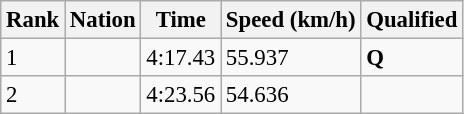<table class="wikitable" style="font-size:95%;">
<tr>
<th>Rank</th>
<th>Nation</th>
<th>Time</th>
<th>Speed (km/h)</th>
<th>Qualified</th>
</tr>
<tr>
<td>1</td>
<td></td>
<td>4:17.43</td>
<td>55.937</td>
<td><strong>Q</strong></td>
</tr>
<tr>
<td>2</td>
<td></td>
<td>4:23.56</td>
<td>54.636</td>
<td></td>
</tr>
</table>
